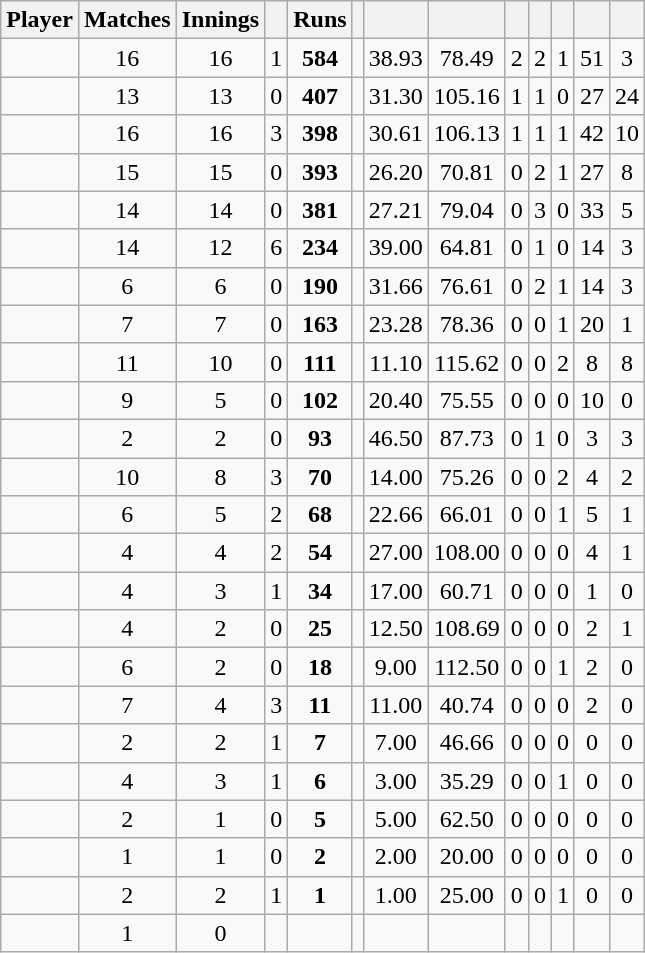<table class="wikitable sortable" style="text-align:center">
<tr>
<th>Player</th>
<th>Matches</th>
<th>Innings</th>
<th></th>
<th>Runs</th>
<th></th>
<th></th>
<th></th>
<th></th>
<th></th>
<th></th>
<th></th>
<th></th>
</tr>
<tr>
<td align="left"></td>
<td>16</td>
<td>16</td>
<td>1</td>
<td><strong>584</strong></td>
<td></td>
<td>38.93</td>
<td>78.49</td>
<td>2</td>
<td>2</td>
<td>1</td>
<td>51</td>
<td>3</td>
</tr>
<tr>
<td align="left"></td>
<td>13</td>
<td>13</td>
<td>0</td>
<td><strong>407</strong></td>
<td></td>
<td>31.30</td>
<td>105.16</td>
<td>1</td>
<td>1</td>
<td>0</td>
<td>27</td>
<td>24</td>
</tr>
<tr>
<td align="left"></td>
<td>16</td>
<td>16</td>
<td>3</td>
<td><strong>398</strong></td>
<td></td>
<td>30.61</td>
<td>106.13</td>
<td>1</td>
<td>1</td>
<td>1</td>
<td>42</td>
<td>10</td>
</tr>
<tr>
<td align="left"></td>
<td>15</td>
<td>15</td>
<td>0</td>
<td><strong>393</strong></td>
<td></td>
<td>26.20</td>
<td>70.81</td>
<td>0</td>
<td>2</td>
<td>1</td>
<td>27</td>
<td>8</td>
</tr>
<tr>
<td align="left"></td>
<td>14</td>
<td>14</td>
<td>0</td>
<td><strong>381</strong></td>
<td></td>
<td>27.21</td>
<td>79.04</td>
<td>0</td>
<td>3</td>
<td>0</td>
<td>33</td>
<td>5</td>
</tr>
<tr>
<td align="left"></td>
<td>14</td>
<td>12</td>
<td>6</td>
<td><strong>234</strong></td>
<td></td>
<td>39.00</td>
<td>64.81</td>
<td>0</td>
<td>1</td>
<td>0</td>
<td>14</td>
<td>3</td>
</tr>
<tr>
<td align="left"></td>
<td>6</td>
<td>6</td>
<td>0</td>
<td><strong>190</strong></td>
<td></td>
<td>31.66</td>
<td>76.61</td>
<td>0</td>
<td>2</td>
<td>1</td>
<td>14</td>
<td>3</td>
</tr>
<tr>
<td align="left"></td>
<td>7</td>
<td>7</td>
<td>0</td>
<td><strong>163</strong></td>
<td></td>
<td>23.28</td>
<td>78.36</td>
<td>0</td>
<td>0</td>
<td>1</td>
<td>20</td>
<td>1</td>
</tr>
<tr>
<td align="left"></td>
<td>11</td>
<td>10</td>
<td>0</td>
<td><strong>111</strong></td>
<td></td>
<td>11.10</td>
<td>115.62</td>
<td>0</td>
<td>0</td>
<td>2</td>
<td>8</td>
<td>8</td>
</tr>
<tr>
<td align="left"></td>
<td>9</td>
<td>5</td>
<td>0</td>
<td><strong>102</strong></td>
<td></td>
<td>20.40</td>
<td>75.55</td>
<td>0</td>
<td>0</td>
<td>0</td>
<td>10</td>
<td>0</td>
</tr>
<tr>
<td align="left"></td>
<td>2</td>
<td>2</td>
<td>0</td>
<td><strong>93</strong></td>
<td></td>
<td>46.50</td>
<td>87.73</td>
<td>0</td>
<td>1</td>
<td>0</td>
<td>3</td>
<td>3</td>
</tr>
<tr>
<td align="left"></td>
<td>10</td>
<td>8</td>
<td>3</td>
<td><strong>70</strong></td>
<td></td>
<td>14.00</td>
<td>75.26</td>
<td>0</td>
<td>0</td>
<td>2</td>
<td>4</td>
<td>2</td>
</tr>
<tr>
<td align="left"></td>
<td>6</td>
<td>5</td>
<td>2</td>
<td><strong>68</strong></td>
<td></td>
<td>22.66</td>
<td>66.01</td>
<td>0</td>
<td>0</td>
<td>1</td>
<td>5</td>
<td>1</td>
</tr>
<tr>
<td align="left"></td>
<td>4</td>
<td>4</td>
<td>2</td>
<td><strong>54</strong></td>
<td></td>
<td>27.00</td>
<td>108.00</td>
<td>0</td>
<td>0</td>
<td>0</td>
<td>4</td>
<td>1</td>
</tr>
<tr>
<td align="left"></td>
<td>4</td>
<td>3</td>
<td>1</td>
<td><strong>34</strong></td>
<td></td>
<td>17.00</td>
<td>60.71</td>
<td>0</td>
<td>0</td>
<td>0</td>
<td>1</td>
<td>0</td>
</tr>
<tr>
<td align="left"></td>
<td>4</td>
<td>2</td>
<td>0</td>
<td><strong>25</strong></td>
<td></td>
<td>12.50</td>
<td>108.69</td>
<td>0</td>
<td>0</td>
<td>0</td>
<td>2</td>
<td>1</td>
</tr>
<tr>
<td align="left"></td>
<td>6</td>
<td>2</td>
<td>0</td>
<td><strong>18</strong></td>
<td></td>
<td>9.00</td>
<td>112.50</td>
<td>0</td>
<td>0</td>
<td>1</td>
<td>2</td>
<td>0</td>
</tr>
<tr>
<td align="left"></td>
<td>7</td>
<td>4</td>
<td>3</td>
<td><strong>11</strong></td>
<td></td>
<td>11.00</td>
<td>40.74</td>
<td>0</td>
<td>0</td>
<td>0</td>
<td>2</td>
<td>0</td>
</tr>
<tr>
<td align="left"></td>
<td>2</td>
<td>2</td>
<td>1</td>
<td><strong>7</strong></td>
<td></td>
<td>7.00</td>
<td>46.66</td>
<td>0</td>
<td>0</td>
<td>0</td>
<td>0</td>
<td>0</td>
</tr>
<tr>
<td align="left"></td>
<td>4</td>
<td>3</td>
<td>1</td>
<td><strong>6</strong></td>
<td></td>
<td>3.00</td>
<td>35.29</td>
<td>0</td>
<td>0</td>
<td>1</td>
<td>0</td>
<td>0</td>
</tr>
<tr>
<td align="left"></td>
<td>2</td>
<td>1</td>
<td>0</td>
<td><strong>5</strong></td>
<td></td>
<td>5.00</td>
<td>62.50</td>
<td>0</td>
<td>0</td>
<td>0</td>
<td>0</td>
<td>0</td>
</tr>
<tr>
<td align="left"></td>
<td>1</td>
<td>1</td>
<td>0</td>
<td><strong>2</strong></td>
<td></td>
<td>2.00</td>
<td>20.00</td>
<td>0</td>
<td>0</td>
<td>0</td>
<td>0</td>
<td>0</td>
</tr>
<tr>
<td align="left"></td>
<td>2</td>
<td>2</td>
<td>1</td>
<td><strong>1</strong></td>
<td></td>
<td>1.00</td>
<td>25.00</td>
<td>0</td>
<td>0</td>
<td>1</td>
<td>0</td>
<td>0</td>
</tr>
<tr>
<td align="left"></td>
<td>1</td>
<td>0</td>
<td></td>
<td><strong></strong></td>
<td></td>
<td></td>
<td></td>
<td></td>
<td></td>
<td></td>
<td></td>
<td></td>
</tr>
</table>
